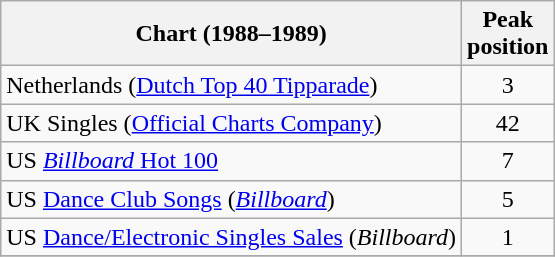<table class="wikitable">
<tr>
<th align="left">Chart (1988–1989)</th>
<th align="left">Peak<br>position</th>
</tr>
<tr>
<td>Netherlands (<a href='#'>Dutch Top 40 Tipparade</a>)</td>
<td align="center">3</td>
</tr>
<tr>
<td align="left">UK Singles (<a href='#'>Official Charts Company</a>)</td>
<td align="center">42</td>
</tr>
<tr>
<td align="left">US <a href='#'><em>Billboard</em> Hot 100</a></td>
<td align="center">7</td>
</tr>
<tr>
<td align="left">US <a href='#'>Dance Club Songs</a> (<a href='#'><em>Billboard</em></a>)</td>
<td align="center">5</td>
</tr>
<tr>
<td align="left">US <a href='#'>Dance/Electronic Singles Sales</a> (<em>Billboard</em>)</td>
<td align="center">1</td>
</tr>
<tr>
</tr>
</table>
